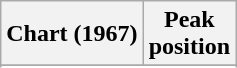<table class="wikitable sortable plainrowheaders" style="text-align:center">
<tr>
<th scope="col">Chart (1967)</th>
<th scope="col">Peak<br> position</th>
</tr>
<tr>
</tr>
<tr>
</tr>
</table>
